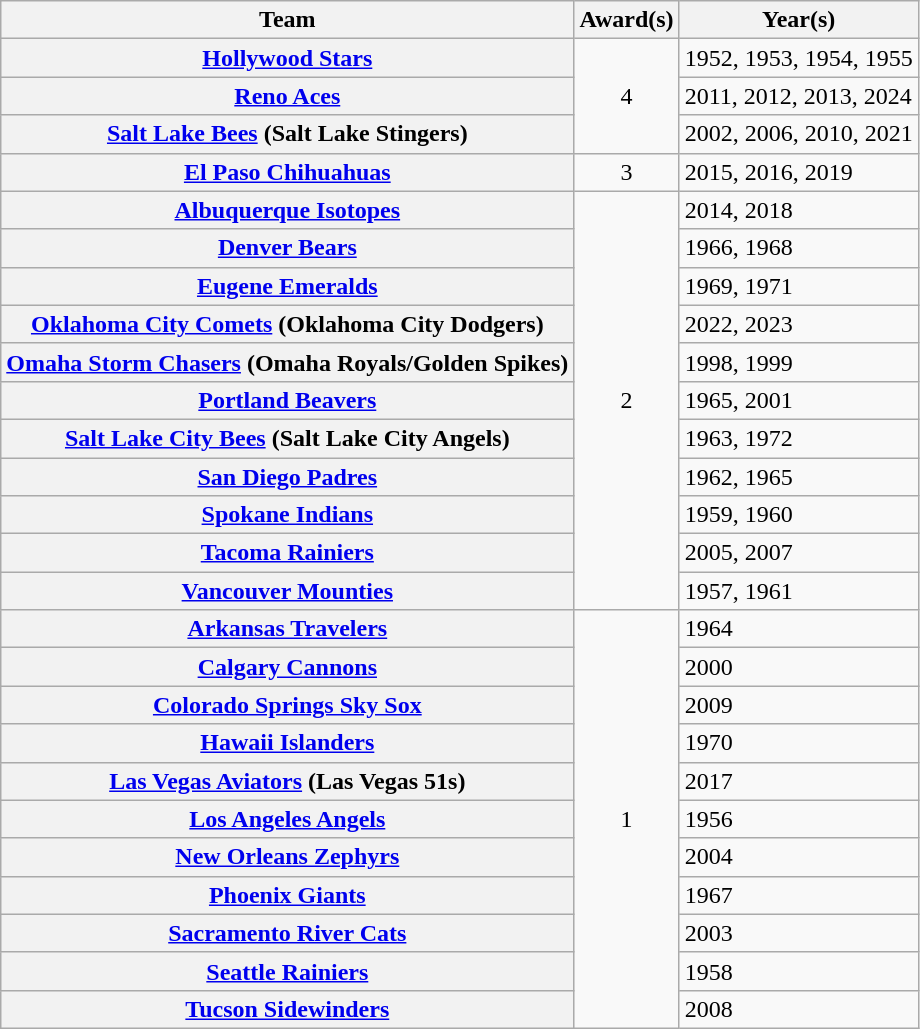<table class="wikitable sortable plainrowheaders" style="text-align:left">
<tr>
<th scope="col">Team</th>
<th scope="col">Award(s)</th>
<th scope="col">Year(s)</th>
</tr>
<tr>
<th scope="row"><a href='#'>Hollywood Stars</a></th>
<td style="text-align:center" rowspan="3">4</td>
<td>1952, 1953, 1954, 1955</td>
</tr>
<tr>
<th scope="row"><strong><a href='#'>Reno Aces</a></strong></th>
<td>2011, 2012, 2013, 2024</td>
</tr>
<tr>
<th scope="row"><strong><a href='#'>Salt Lake Bees</a></strong> (Salt Lake Stingers)</th>
<td>2002, 2006, 2010, 2021</td>
</tr>
<tr>
<th scope="row"><strong><a href='#'>El Paso Chihuahuas</a></strong></th>
<td style="text-align:center">3</td>
<td>2015, 2016, 2019</td>
</tr>
<tr>
<th scope="row"><strong><a href='#'>Albuquerque Isotopes</a></strong></th>
<td style="text-align:center" rowspan="11">2</td>
<td>2014, 2018</td>
</tr>
<tr>
<th scope="row"><a href='#'>Denver Bears</a></th>
<td>1966, 1968</td>
</tr>
<tr>
<th scope="row"><a href='#'>Eugene Emeralds</a></th>
<td>1969, 1971</td>
</tr>
<tr>
<th scope="row"><strong><a href='#'>Oklahoma City Comets</a></strong> (Oklahoma City Dodgers)</th>
<td>2022, 2023</td>
</tr>
<tr>
<th scope="row"><a href='#'>Omaha Storm Chasers</a> (Omaha Royals/Golden Spikes)</th>
<td>1998, 1999</td>
</tr>
<tr>
<th scope="row"><a href='#'>Portland Beavers</a></th>
<td>1965, 2001</td>
</tr>
<tr>
<th scope="row"><a href='#'>Salt Lake City Bees</a> (Salt Lake City Angels)</th>
<td>1963, 1972</td>
</tr>
<tr>
<th scope="row"><a href='#'>San Diego Padres</a></th>
<td>1962, 1965</td>
</tr>
<tr>
<th scope="row"><a href='#'>Spokane Indians</a></th>
<td>1959, 1960</td>
</tr>
<tr>
<th scope="row"><strong><a href='#'>Tacoma Rainiers</a></strong></th>
<td>2005, 2007</td>
</tr>
<tr>
<th scope="row"><a href='#'>Vancouver Mounties</a></th>
<td>1957, 1961</td>
</tr>
<tr>
<th scope="row"><a href='#'>Arkansas Travelers</a></th>
<td style="text-align:center" rowspan="11">1</td>
<td>1964</td>
</tr>
<tr>
<th scope="row"><a href='#'>Calgary Cannons</a></th>
<td>2000</td>
</tr>
<tr>
<th scope="row"><a href='#'>Colorado Springs Sky Sox</a></th>
<td>2009</td>
</tr>
<tr>
<th scope="row"><a href='#'>Hawaii Islanders</a></th>
<td>1970</td>
</tr>
<tr>
<th scope="row"><strong><a href='#'>Las Vegas Aviators</a></strong> (Las Vegas 51s)</th>
<td>2017</td>
</tr>
<tr>
<th scope="row"><a href='#'>Los Angeles Angels</a></th>
<td>1956</td>
</tr>
<tr>
<th scope="row"><a href='#'>New Orleans Zephyrs</a></th>
<td>2004</td>
</tr>
<tr>
<th scope="row"><a href='#'>Phoenix Giants</a></th>
<td>1967</td>
</tr>
<tr>
<th scope="row"><strong><a href='#'>Sacramento River Cats</a></strong></th>
<td>2003</td>
</tr>
<tr>
<th scope="row"><a href='#'>Seattle Rainiers</a></th>
<td>1958</td>
</tr>
<tr>
<th scope="row"><a href='#'>Tucson Sidewinders</a></th>
<td>2008</td>
</tr>
</table>
